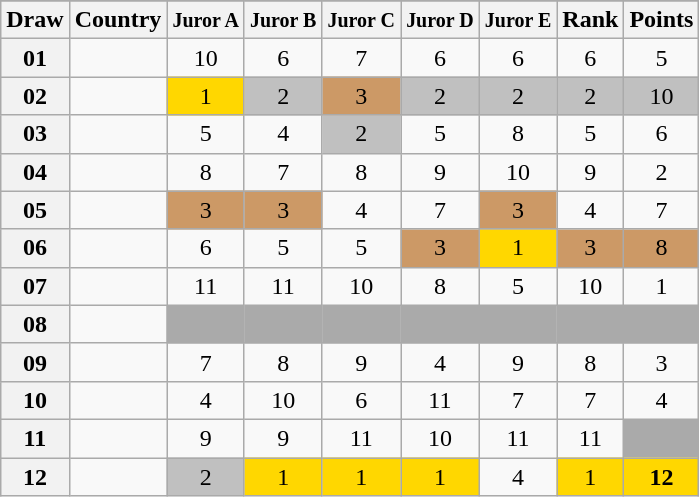<table class="sortable wikitable collapsible plainrowheaders" style="text-align:center;">
<tr>
</tr>
<tr>
<th scope="col">Draw</th>
<th scope="col">Country</th>
<th scope="col"><small>Juror A</small></th>
<th scope="col"><small>Juror B</small></th>
<th scope="col"><small>Juror C</small></th>
<th scope="col"><small>Juror D</small></th>
<th scope="col"><small>Juror E</small></th>
<th scope="col">Rank</th>
<th scope="col">Points</th>
</tr>
<tr>
<th scope="row" style="text-align:center;">01</th>
<td style="text-align:left;"></td>
<td>10</td>
<td>6</td>
<td>7</td>
<td>6</td>
<td>6</td>
<td>6</td>
<td>5</td>
</tr>
<tr>
<th scope="row" style="text-align:center;">02</th>
<td style="text-align:left;"></td>
<td style="background:gold;">1</td>
<td style="background:silver;">2</td>
<td style="background:#CC9966;">3</td>
<td style="background:silver;">2</td>
<td style="background:silver;">2</td>
<td style="background:silver;">2</td>
<td style="background:silver;">10</td>
</tr>
<tr>
<th scope="row" style="text-align:center;">03</th>
<td style="text-align:left;"></td>
<td>5</td>
<td>4</td>
<td style="background:silver;">2</td>
<td>5</td>
<td>8</td>
<td>5</td>
<td>6</td>
</tr>
<tr>
<th scope="row" style="text-align:center;">04</th>
<td style="text-align:left;"></td>
<td>8</td>
<td>7</td>
<td>8</td>
<td>9</td>
<td>10</td>
<td>9</td>
<td>2</td>
</tr>
<tr>
<th scope="row" style="text-align:center;">05</th>
<td style="text-align:left;"></td>
<td style="background:#CC9966;">3</td>
<td style="background:#CC9966;">3</td>
<td>4</td>
<td>7</td>
<td style="background:#CC9966;">3</td>
<td>4</td>
<td>7</td>
</tr>
<tr>
<th scope="row" style="text-align:center;">06</th>
<td style="text-align:left;"></td>
<td>6</td>
<td>5</td>
<td>5</td>
<td style="background:#CC9966;">3</td>
<td style="background:gold;">1</td>
<td style="background:#CC9966;">3</td>
<td style="background:#CC9966;">8</td>
</tr>
<tr>
<th scope="row" style="text-align:center;">07</th>
<td style="text-align:left;"></td>
<td>11</td>
<td>11</td>
<td>10</td>
<td>8</td>
<td>5</td>
<td>10</td>
<td>1</td>
</tr>
<tr class="sortbottom">
<th scope="row" style="text-align:center;">08</th>
<td style="text-align:left;"></td>
<td style="background:#AAAAAA;"></td>
<td style="background:#AAAAAA;"></td>
<td style="background:#AAAAAA;"></td>
<td style="background:#AAAAAA;"></td>
<td style="background:#AAAAAA;"></td>
<td style="background:#AAAAAA;"></td>
<td style="background:#AAAAAA;"></td>
</tr>
<tr>
<th scope="row" style="text-align:center;">09</th>
<td style="text-align:left;"></td>
<td>7</td>
<td>8</td>
<td>9</td>
<td>4</td>
<td>9</td>
<td>8</td>
<td>3</td>
</tr>
<tr>
<th scope="row" style="text-align:center;">10</th>
<td style="text-align:left;"></td>
<td>4</td>
<td>10</td>
<td>6</td>
<td>11</td>
<td>7</td>
<td>7</td>
<td>4</td>
</tr>
<tr>
<th scope="row" style="text-align:center;">11</th>
<td style="text-align:left;"></td>
<td>9</td>
<td>9</td>
<td>11</td>
<td>10</td>
<td>11</td>
<td>11</td>
<td style="background:#AAAAAA;"></td>
</tr>
<tr>
<th scope="row" style="text-align:center;">12</th>
<td style="text-align:left;"></td>
<td style="background:silver;">2</td>
<td style="background:gold;">1</td>
<td style="background:gold;">1</td>
<td style="background:gold;">1</td>
<td>4</td>
<td style="background:gold;">1</td>
<td style="background:gold;"><strong>12</strong></td>
</tr>
</table>
